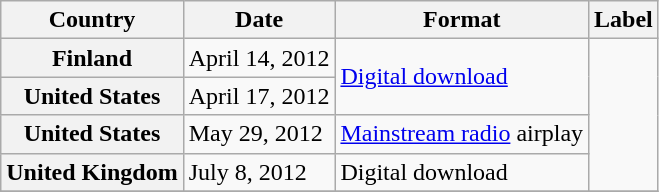<table class="wikitable plainrowheaders">
<tr>
<th scope="col">Country</th>
<th scope="col">Date</th>
<th scope="col">Format</th>
<th scope="col">Label</th>
</tr>
<tr>
<th scope="row" rowspan="1">Finland</th>
<td>April 14, 2012</td>
<td rowspan="2"><a href='#'>Digital download</a></td>
<td rowspan="4"></td>
</tr>
<tr>
<th scope="row" rowspan="1">United States</th>
<td>April 17, 2012</td>
</tr>
<tr>
<th scope="row" rowspan="1">United States</th>
<td>May 29, 2012</td>
<td><a href='#'>Mainstream radio</a> airplay</td>
</tr>
<tr>
<th scope="row" rowspan="1">United Kingdom</th>
<td>July 8, 2012</td>
<td>Digital download</td>
</tr>
<tr>
</tr>
</table>
